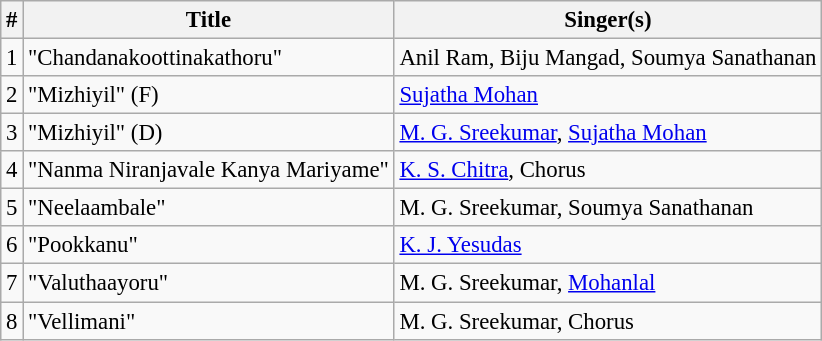<table class="wikitable" style="font-size:95%;">
<tr>
<th>#</th>
<th>Title</th>
<th>Singer(s)</th>
</tr>
<tr>
<td>1</td>
<td>"Chandanakoottinakathoru"</td>
<td>Anil Ram, Biju Mangad, Soumya Sanathanan</td>
</tr>
<tr>
<td>2</td>
<td>"Mizhiyil" (F)</td>
<td><a href='#'>Sujatha Mohan</a></td>
</tr>
<tr>
<td>3</td>
<td>"Mizhiyil" (D)</td>
<td><a href='#'>M. G. Sreekumar</a>, <a href='#'>Sujatha Mohan</a></td>
</tr>
<tr>
<td>4</td>
<td>"Nanma Niranjavale Kanya Mariyame"</td>
<td><a href='#'>K. S. Chitra</a>, Chorus</td>
</tr>
<tr>
<td>5</td>
<td>"Neelaambale"</td>
<td>M. G. Sreekumar, Soumya Sanathanan</td>
</tr>
<tr>
<td>6</td>
<td>"Pookkanu"</td>
<td><a href='#'>K. J. Yesudas</a></td>
</tr>
<tr>
<td>7</td>
<td>"Valuthaayoru"</td>
<td>M. G. Sreekumar, <a href='#'>Mohanlal</a></td>
</tr>
<tr>
<td>8</td>
<td>"Vellimani"</td>
<td>M. G. Sreekumar, Chorus</td>
</tr>
</table>
